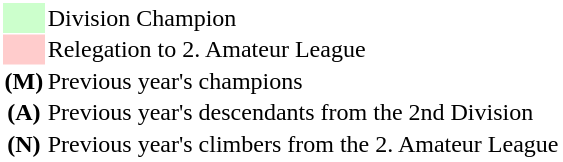<table style="border: 1px solid #ffffff; background-color: #ffffff" cellspacing="1" cellpadding="1">
<tr>
<td bgcolor="#ccffcc" width="20"></td>
<td>Division Champion</td>
</tr>
<tr>
<td bgcolor="#ffcccc"></td>
<td>Relegation to 2. Amateur League</td>
</tr>
<tr>
<th>(M)</th>
<td>Previous year's champions</td>
</tr>
<tr>
<th>(A)</th>
<td>Previous year's descendants from the 2nd Division</td>
</tr>
<tr>
<th>(N)</th>
<td>Previous year's climbers from the 2. Amateur League</td>
</tr>
</table>
